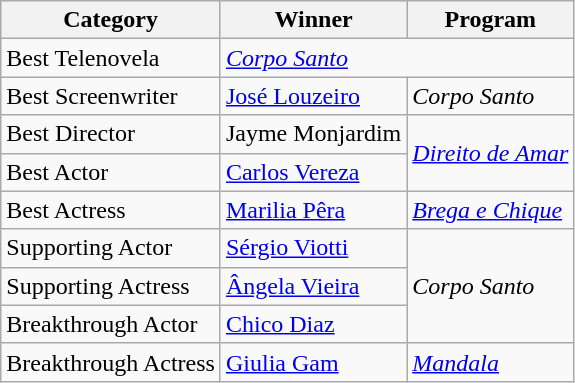<table class="wikitable">
<tr>
<th>Category</th>
<th>Winner</th>
<th>Program</th>
</tr>
<tr>
<td>Best Telenovela</td>
<td colspan="2"><em><a href='#'>Corpo Santo</a></em></td>
</tr>
<tr>
<td>Best Screenwriter</td>
<td><a href='#'>José Louzeiro</a></td>
<td><em>Corpo Santo</em></td>
</tr>
<tr>
<td>Best Director</td>
<td>Jayme Monjardim</td>
<td rowspan="2"><em><a href='#'>Direito de Amar</a></em></td>
</tr>
<tr>
<td>Best Actor</td>
<td><a href='#'>Carlos Vereza</a></td>
</tr>
<tr>
<td>Best Actress</td>
<td><a href='#'>Marilia Pêra</a></td>
<td><em><a href='#'>Brega e Chique</a></em></td>
</tr>
<tr>
<td>Supporting Actor</td>
<td><a href='#'>Sérgio Viotti</a></td>
<td rowspan="3"><em>Corpo Santo</em></td>
</tr>
<tr>
<td>Supporting Actress</td>
<td><a href='#'>Ângela Vieira</a></td>
</tr>
<tr>
<td>Breakthrough Actor</td>
<td><a href='#'>Chico Diaz</a></td>
</tr>
<tr>
<td>Breakthrough Actress</td>
<td><a href='#'>Giulia Gam</a></td>
<td><em><a href='#'>Mandala</a></em></td>
</tr>
</table>
